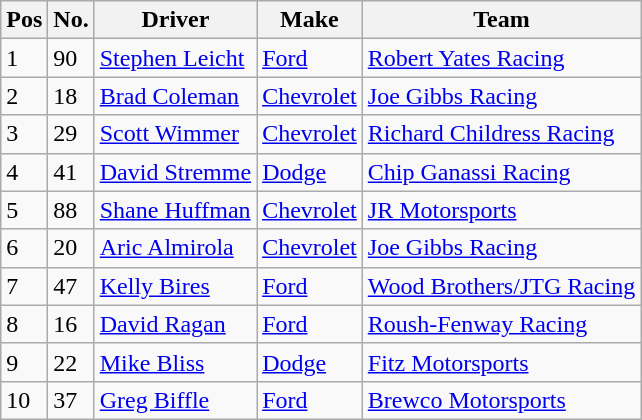<table class="wikitable">
<tr>
<th>Pos</th>
<th>No.</th>
<th>Driver</th>
<th>Make</th>
<th>Team</th>
</tr>
<tr>
<td>1</td>
<td>90</td>
<td><a href='#'>Stephen Leicht</a></td>
<td><a href='#'>Ford</a></td>
<td><a href='#'>Robert Yates Racing</a></td>
</tr>
<tr>
<td>2</td>
<td>18</td>
<td><a href='#'>Brad Coleman</a></td>
<td><a href='#'>Chevrolet</a></td>
<td><a href='#'>Joe Gibbs Racing</a></td>
</tr>
<tr>
<td>3</td>
<td>29</td>
<td><a href='#'>Scott Wimmer</a></td>
<td><a href='#'>Chevrolet</a></td>
<td><a href='#'>Richard Childress Racing</a></td>
</tr>
<tr>
<td>4</td>
<td>41</td>
<td><a href='#'>David Stremme</a></td>
<td><a href='#'>Dodge</a></td>
<td><a href='#'>Chip Ganassi Racing</a></td>
</tr>
<tr>
<td>5</td>
<td>88</td>
<td><a href='#'>Shane Huffman</a></td>
<td><a href='#'>Chevrolet</a></td>
<td><a href='#'>JR Motorsports</a></td>
</tr>
<tr>
<td>6</td>
<td>20</td>
<td><a href='#'>Aric Almirola</a></td>
<td><a href='#'>Chevrolet</a></td>
<td><a href='#'>Joe Gibbs Racing</a></td>
</tr>
<tr>
<td>7</td>
<td>47</td>
<td><a href='#'>Kelly Bires</a></td>
<td><a href='#'>Ford</a></td>
<td><a href='#'>Wood Brothers/JTG Racing</a></td>
</tr>
<tr>
<td>8</td>
<td>16</td>
<td><a href='#'>David Ragan</a></td>
<td><a href='#'>Ford</a></td>
<td><a href='#'>Roush-Fenway Racing</a></td>
</tr>
<tr>
<td>9</td>
<td>22</td>
<td><a href='#'>Mike Bliss</a></td>
<td><a href='#'>Dodge</a></td>
<td><a href='#'>Fitz Motorsports</a></td>
</tr>
<tr>
<td>10</td>
<td>37</td>
<td><a href='#'>Greg Biffle</a></td>
<td><a href='#'>Ford</a></td>
<td><a href='#'>Brewco Motorsports</a></td>
</tr>
</table>
